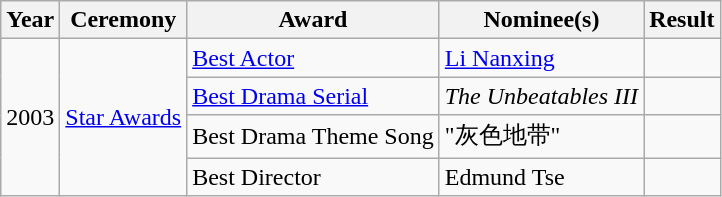<table class="wikitable">
<tr>
<th>Year</th>
<th>Ceremony</th>
<th>Award</th>
<th>Nominee(s)</th>
<th>Result</th>
</tr>
<tr>
<td rowspan="4">2003</td>
<td rowspan="4"><a href='#'>Star Awards</a></td>
<td><a href='#'>Best Actor</a></td>
<td><a href='#'>Li Nanxing</a></td>
<td></td>
</tr>
<tr>
<td><a href='#'>Best Drama Serial</a></td>
<td><em>The Unbeatables III</em></td>
<td></td>
</tr>
<tr>
<td>Best Drama Theme Song</td>
<td>"灰色地带"</td>
<td></td>
</tr>
<tr>
<td>Best Director</td>
<td>Edmund Tse</td>
<td></td>
</tr>
</table>
